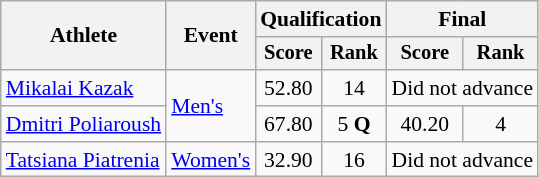<table class="wikitable" style="font-size:90%">
<tr>
<th rowspan="2">Athlete</th>
<th rowspan="2">Event</th>
<th colspan="2">Qualification</th>
<th colspan="2">Final</th>
</tr>
<tr style="font-size:95%">
<th>Score</th>
<th>Rank</th>
<th>Score</th>
<th>Rank</th>
</tr>
<tr align=center>
<td align=left><a href='#'>Mikalai Kazak</a></td>
<td align=left rowspan=2><a href='#'>Men's</a></td>
<td>52.80</td>
<td>14</td>
<td colspan=2>Did not advance</td>
</tr>
<tr align=center>
<td align=left><a href='#'>Dmitri Poliaroush</a></td>
<td>67.80</td>
<td>5 <strong>Q</strong></td>
<td>40.20</td>
<td>4</td>
</tr>
<tr align=center>
<td align=left><a href='#'>Tatsiana Piatrenia</a></td>
<td align=left><a href='#'>Women's</a></td>
<td>32.90</td>
<td>16</td>
<td colspan=2>Did not advance</td>
</tr>
</table>
